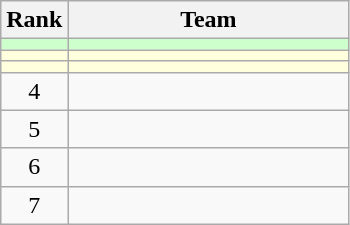<table class=wikitable style="text-align:center;">
<tr>
<th>Rank</th>
<th width=180>Team</th>
</tr>
<tr bgcolor=ccffcc>
<td></td>
<td align=left></td>
</tr>
<tr bgcolor=#ffffdd>
<td></td>
<td align=left></td>
</tr>
<tr bgcolor=#ffffdd>
<td></td>
<td align=left></td>
</tr>
<tr>
<td>4</td>
<td align=left></td>
</tr>
<tr>
<td>5</td>
<td align=left></td>
</tr>
<tr>
<td>6</td>
<td align=left></td>
</tr>
<tr>
<td>7</td>
<td align=left></td>
</tr>
</table>
